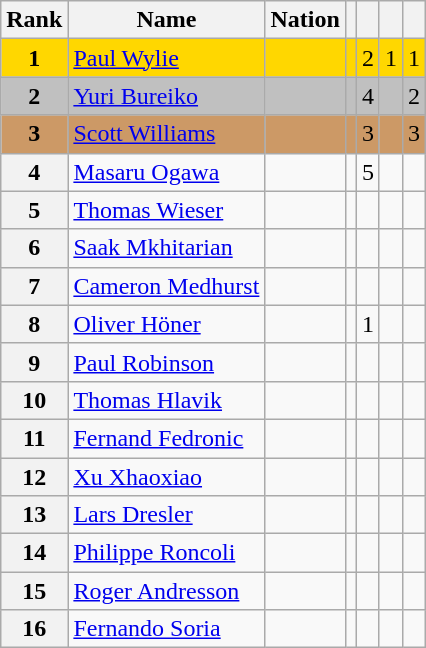<table class="wikitable sortable">
<tr>
<th>Rank</th>
<th>Name</th>
<th>Nation</th>
<th></th>
<th></th>
<th></th>
<th></th>
</tr>
<tr bgcolor=gold>
<td align=center><strong>1</strong></td>
<td><a href='#'>Paul Wylie</a></td>
<td></td>
<td></td>
<td>2</td>
<td>1</td>
<td>1</td>
</tr>
<tr bgcolor=silver>
<td align=center><strong>2</strong></td>
<td><a href='#'>Yuri Bureiko</a></td>
<td></td>
<td></td>
<td>4</td>
<td></td>
<td>2</td>
</tr>
<tr bgcolor=cc9966>
<td align=center><strong>3</strong></td>
<td><a href='#'>Scott Williams</a></td>
<td></td>
<td></td>
<td>3</td>
<td></td>
<td>3</td>
</tr>
<tr>
<th>4</th>
<td><a href='#'>Masaru Ogawa</a></td>
<td></td>
<td></td>
<td>5</td>
<td></td>
<td></td>
</tr>
<tr>
<th>5</th>
<td><a href='#'>Thomas Wieser</a></td>
<td></td>
<td></td>
<td></td>
<td></td>
<td></td>
</tr>
<tr>
<th>6</th>
<td><a href='#'>Saak Mkhitarian</a></td>
<td></td>
<td></td>
<td></td>
<td></td>
<td></td>
</tr>
<tr>
<th>7</th>
<td><a href='#'>Cameron Medhurst</a></td>
<td></td>
<td></td>
<td></td>
<td></td>
<td></td>
</tr>
<tr>
<th>8</th>
<td><a href='#'>Oliver Höner</a></td>
<td></td>
<td></td>
<td>1</td>
<td></td>
<td></td>
</tr>
<tr>
<th>9</th>
<td><a href='#'>Paul Robinson</a></td>
<td></td>
<td></td>
<td></td>
<td></td>
<td></td>
</tr>
<tr>
<th>10</th>
<td><a href='#'>Thomas Hlavik</a></td>
<td></td>
<td></td>
<td></td>
<td></td>
<td></td>
</tr>
<tr>
<th>11</th>
<td><a href='#'>Fernand Fedronic</a></td>
<td></td>
<td></td>
<td></td>
<td></td>
<td></td>
</tr>
<tr>
<th>12</th>
<td><a href='#'>Xu Xhaoxiao</a></td>
<td></td>
<td></td>
<td></td>
<td></td>
<td></td>
</tr>
<tr>
<th>13</th>
<td><a href='#'>Lars Dresler</a></td>
<td></td>
<td></td>
<td></td>
<td></td>
<td></td>
</tr>
<tr>
<th>14</th>
<td><a href='#'>Philippe Roncoli</a></td>
<td></td>
<td></td>
<td></td>
<td></td>
<td></td>
</tr>
<tr>
<th>15</th>
<td><a href='#'>Roger Andresson</a></td>
<td></td>
<td></td>
<td></td>
<td></td>
<td></td>
</tr>
<tr>
<th>16</th>
<td><a href='#'>Fernando Soria</a></td>
<td></td>
<td></td>
<td></td>
<td></td>
<td></td>
</tr>
</table>
